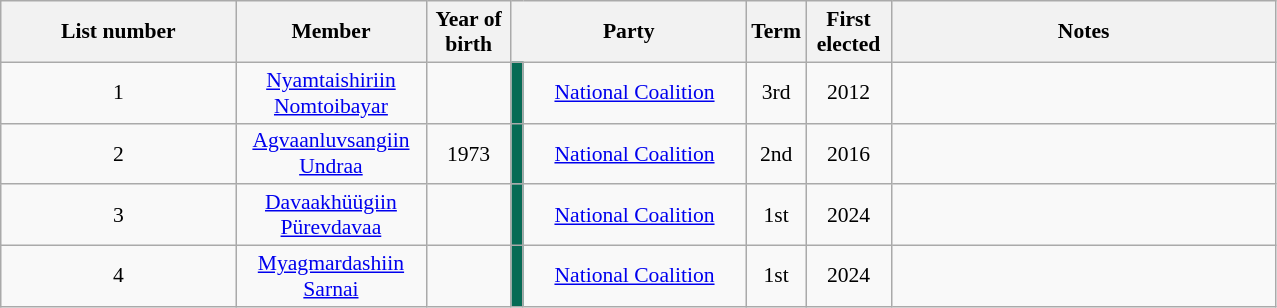<table class="wikitable sortable" style="font-size:90%; text-align:center">
<tr>
<th scope="col" style="width:150px;">List number</th>
<th scope="col" style="width:120px;">Member</th>
<th scope="col" style="width:50px;">Year of birth</th>
<th scope="col" style="width:150px;" colspan="2">Party</th>
<th scope="col" style="width:20px;">Term</th>
<th scope="col" style="width:50px;">First elected</th>
<th scope="col" style="width:250px;" class="unsortable">Notes</th>
</tr>
<tr>
<td style="width:50px;">1</td>
<td><a href='#'>Nyamtaishiriin Nomtoibayar</a></td>
<td></td>
<td scope="row" width="1" style="background-color:#066B55"></td>
<td><a href='#'>National Coalition</a></td>
<td>3rd</td>
<td>2012</td>
<td></td>
</tr>
<tr>
<td style="width:50px;">2</td>
<td><a href='#'>Agvaanluvsangiin Undraa</a></td>
<td>1973</td>
<td scope="row" width="1" style="background-color:#066B55"></td>
<td><a href='#'>National Coalition</a></td>
<td>2nd</td>
<td>2016</td>
<td></td>
</tr>
<tr>
<td style="width:50px;">3</td>
<td><a href='#'>Davaakhüügiin Pürevdavaa</a></td>
<td></td>
<td scope="row" width="1" style="background-color:#066B55"></td>
<td><a href='#'>National Coalition</a></td>
<td>1st</td>
<td>2024</td>
<td></td>
</tr>
<tr>
<td style="width:50px;">4</td>
<td><a href='#'>Myagmardashiin Sarnai</a></td>
<td></td>
<td scope="row" width="1" style="background-color:#066B55"></td>
<td><a href='#'>National Coalition</a></td>
<td>1st</td>
<td>2024</td>
<td></td>
</tr>
</table>
